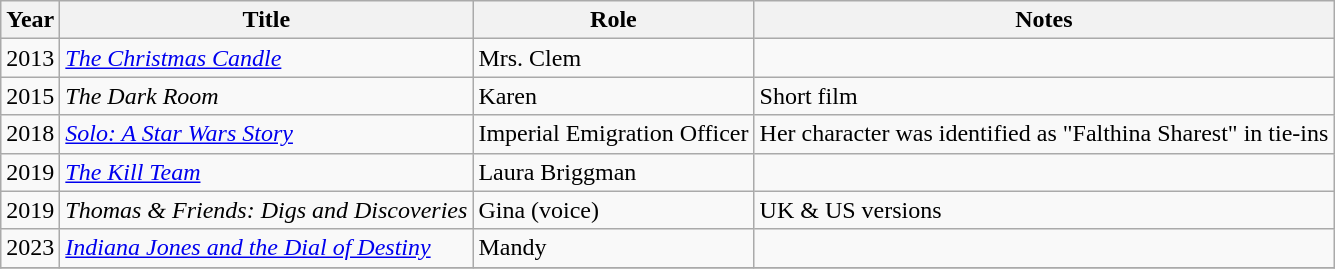<table class="wikitable sortable">
<tr>
<th>Year</th>
<th>Title</th>
<th>Role</th>
<th>Notes</th>
</tr>
<tr>
<td>2013</td>
<td><em><a href='#'>The Christmas Candle</a></em></td>
<td>Mrs. Clem</td>
<td></td>
</tr>
<tr>
<td>2015</td>
<td><em>The Dark Room</em></td>
<td>Karen</td>
<td>Short film</td>
</tr>
<tr>
<td>2018</td>
<td><em><a href='#'>Solo: A Star Wars Story</a></em></td>
<td>Imperial Emigration Officer</td>
<td>Her character was identified as "Falthina Sharest" in tie-ins</td>
</tr>
<tr>
<td>2019</td>
<td><em><a href='#'>The Kill Team</a></em></td>
<td>Laura Briggman</td>
<td></td>
</tr>
<tr>
<td>2019</td>
<td><em>Thomas & Friends: Digs and Discoveries</em></td>
<td>Gina (voice)</td>
<td>UK & US versions</td>
</tr>
<tr>
<td>2023</td>
<td><em><a href='#'>Indiana Jones and the Dial of Destiny</a></em></td>
<td>Mandy</td>
<td></td>
</tr>
<tr>
</tr>
</table>
